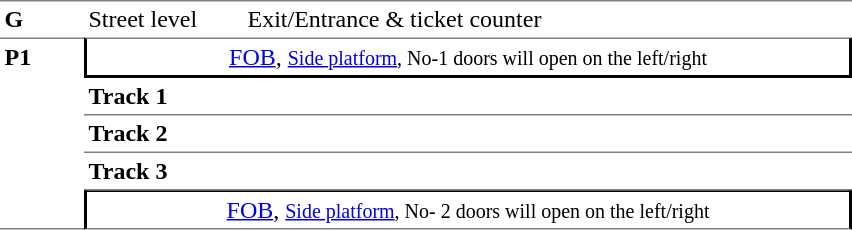<table table border=0 cellspacing=0 cellpadding=3>
<tr>
<td style="border-top:solid 1px gray;" width=50 valign=top><strong>G</strong></td>
<td style="border-top:solid 1px gray;" width=100 valign=top>Street level</td>
<td style="border-top:solid 1px gray;" width=400 valign=top>Exit/Entrance & ticket counter</td>
</tr>
<tr>
<td style="border-top:solid 1px gray;border-bottom:solid 1px gray;" width=50 rowspan=6 valign=top><strong>P1</strong></td>
<td style="border-top:solid 1px gray;border-right:solid 2px black;border-left:solid 2px black;border-bottom:solid 2px black;text-align:center;" colspan=2><a href='#'>FOB</a>, <small><a href='#'>Side platform</a>, No-1 doors will open on the left/right</small></td>
</tr>
<tr>
<td style="border-bottom:solid 1px gray;" width=100><strong>Track 1</strong></td>
<td style="border-bottom:solid 1px gray;" width=400></td>
</tr>
<tr>
<td style="border-bottom:solid 1px gray;" width=100><strong>Track 2</strong></td>
<td style="border-bottom:solid 1px gray;" width=400></td>
</tr>
<tr>
<td style="border-bottom:solid 1px gray;" width=100><strong>Track 3</strong></td>
<td style="border-bottom:solid 1px gray;" width=400></td>
</tr>
<tr>
<td style="border-top:solid 1px black;border-right:solid 2px black;border-left:solid 2px black;border-bottom:solid 1px gray;text-align:center;" colspan=2><a href='#'>FOB</a>, <small><a href='#'>Side platform</a>, No- 2 doors will open on the left/right </small></td>
</tr>
<tr>
</tr>
</table>
